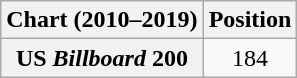<table class="wikitable plainrowheaders" style="text-align:center">
<tr>
<th scope="col">Chart (2010–2019)</th>
<th scope="col">Position</th>
</tr>
<tr>
<th scope="row">US <em>Billboard</em> 200</th>
<td>184</td>
</tr>
</table>
